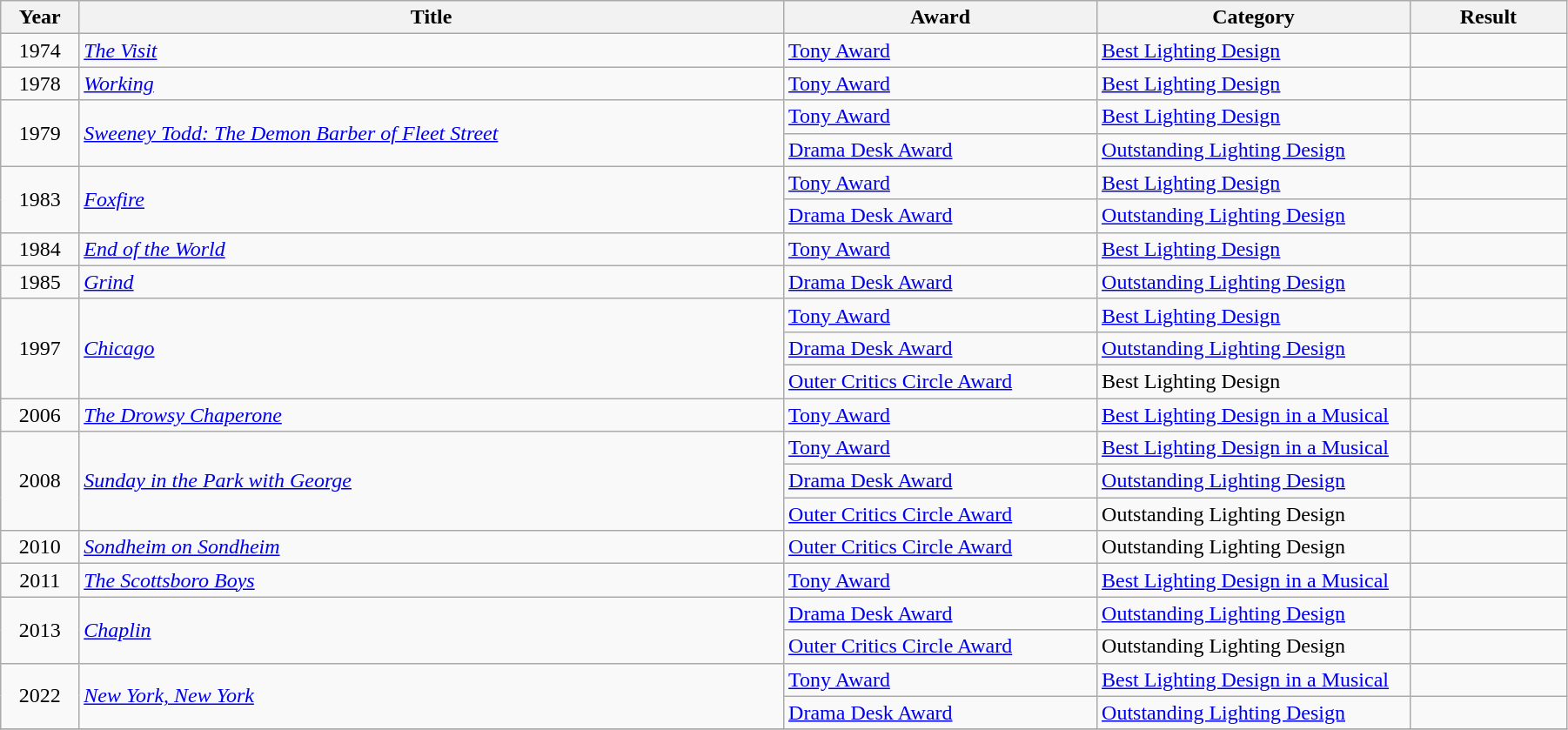<table class="wikitable" width="95%">
<tr>
<th width="5%">Year</th>
<th width="45%">Title</th>
<th width="20%">Award</th>
<th width="20%">Category</th>
<th width="10%">Result</th>
</tr>
<tr>
<td rowspan="1" align="center">1974</td>
<td><em><a href='#'>The Visit</a></em></td>
<td rowspan="1"><a href='#'>Tony Award</a></td>
<td><a href='#'>Best Lighting Design</a></td>
<td></td>
</tr>
<tr>
<td rowspan="1" align="center">1978</td>
<td><em><a href='#'>Working</a></em></td>
<td rowspan="1"><a href='#'>Tony Award</a></td>
<td><a href='#'>Best Lighting Design</a></td>
<td></td>
</tr>
<tr>
<td rowspan="2" align="center">1979</td>
<td rowspan="2"><em><a href='#'>Sweeney Todd: The Demon Barber of Fleet Street</a></em></td>
<td rowspan="1"><a href='#'>Tony Award</a></td>
<td><a href='#'>Best Lighting Design</a></td>
<td></td>
</tr>
<tr>
<td><a href='#'>Drama Desk Award</a></td>
<td><a href='#'>Outstanding Lighting Design</a></td>
<td></td>
</tr>
<tr>
<td rowspan="2" align="center">1983</td>
<td rowspan="2"><em><a href='#'>Foxfire</a></em></td>
<td rowspan="1"><a href='#'>Tony Award</a></td>
<td><a href='#'>Best Lighting Design</a></td>
<td></td>
</tr>
<tr>
<td><a href='#'>Drama Desk Award</a></td>
<td><a href='#'>Outstanding Lighting Design</a></td>
<td></td>
</tr>
<tr>
<td rowspan="1" align="center">1984</td>
<td><em><a href='#'>End of the World</a></em></td>
<td rowspan="1"><a href='#'>Tony Award</a></td>
<td><a href='#'>Best Lighting Design</a></td>
<td></td>
</tr>
<tr>
<td rowspan="1" align="center">1985</td>
<td><em><a href='#'>Grind</a></em></td>
<td><a href='#'>Drama Desk Award</a></td>
<td><a href='#'>Outstanding Lighting Design</a></td>
<td></td>
</tr>
<tr>
<td rowspan="3" align="center">1997</td>
<td rowspan="3"><em><a href='#'>Chicago</a></em></td>
<td rowspan="1"><a href='#'>Tony Award</a></td>
<td><a href='#'>Best Lighting Design</a></td>
<td></td>
</tr>
<tr>
<td><a href='#'>Drama Desk Award</a></td>
<td><a href='#'>Outstanding Lighting Design</a></td>
<td></td>
</tr>
<tr>
<td><a href='#'>Outer Critics Circle Award</a></td>
<td>Best Lighting Design</td>
<td></td>
</tr>
<tr>
<td rowspan="1" align="center">2006</td>
<td><em><a href='#'>The Drowsy Chaperone</a></em></td>
<td rowspan="1"><a href='#'>Tony Award</a></td>
<td><a href='#'>Best Lighting Design in a Musical</a></td>
<td></td>
</tr>
<tr>
<td rowspan="3" align="center">2008</td>
<td rowspan="3"><em><a href='#'>Sunday in the Park with George</a></em></td>
<td rowspan="1"><a href='#'>Tony Award</a></td>
<td><a href='#'>Best Lighting Design in a Musical</a></td>
<td></td>
</tr>
<tr>
<td><a href='#'>Drama Desk Award</a></td>
<td><a href='#'>Outstanding Lighting Design</a></td>
<td></td>
</tr>
<tr>
<td><a href='#'>Outer Critics Circle Award</a></td>
<td>Outstanding Lighting Design</td>
<td></td>
</tr>
<tr>
<td rowspan="1" align="center">2010</td>
<td><em><a href='#'>Sondheim on Sondheim</a></em></td>
<td rowspan="1"><a href='#'>Outer Critics Circle Award</a></td>
<td>Outstanding Lighting Design</td>
<td></td>
</tr>
<tr>
<td rowspan="1" align="center">2011</td>
<td><em><a href='#'>The Scottsboro Boys</a></em></td>
<td rowspan="1"><a href='#'>Tony Award</a></td>
<td><a href='#'>Best Lighting Design in a Musical</a></td>
<td></td>
</tr>
<tr>
<td rowspan="2" align="center">2013</td>
<td rowspan="2"><em><a href='#'>Chaplin</a></em></td>
<td><a href='#'>Drama Desk Award</a></td>
<td><a href='#'>Outstanding Lighting Design</a></td>
<td></td>
</tr>
<tr>
<td><a href='#'>Outer Critics Circle Award</a></td>
<td>Outstanding Lighting Design</td>
<td></td>
</tr>
<tr>
<td rowspan="2" align="center">2022</td>
<td rowspan="2"><em><a href='#'>New York, New York</a></em></td>
<td><a href='#'>Tony Award</a></td>
<td><a href='#'>Best Lighting Design in a Musical</a></td>
<td></td>
</tr>
<tr>
<td><a href='#'>Drama Desk Award</a></td>
<td><a href='#'>Outstanding Lighting Design</a></td>
<td></td>
</tr>
<tr>
</tr>
</table>
